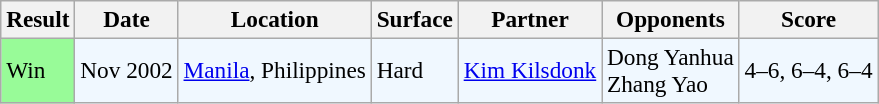<table class="sortable wikitable" style=font-size:97%>
<tr>
<th>Result</th>
<th>Date</th>
<th>Location</th>
<th>Surface</th>
<th>Partner</th>
<th>Opponents</th>
<th>Score</th>
</tr>
<tr bgcolor="#f0f8ff">
<td bgcolor="98FB98">Win</td>
<td>Nov 2002</td>
<td><a href='#'>Manila</a>, Philippines</td>
<td>Hard</td>
<td> <a href='#'>Kim Kilsdonk</a></td>
<td> Dong Yanhua <br>  Zhang Yao</td>
<td>4–6, 6–4, 6–4</td>
</tr>
</table>
